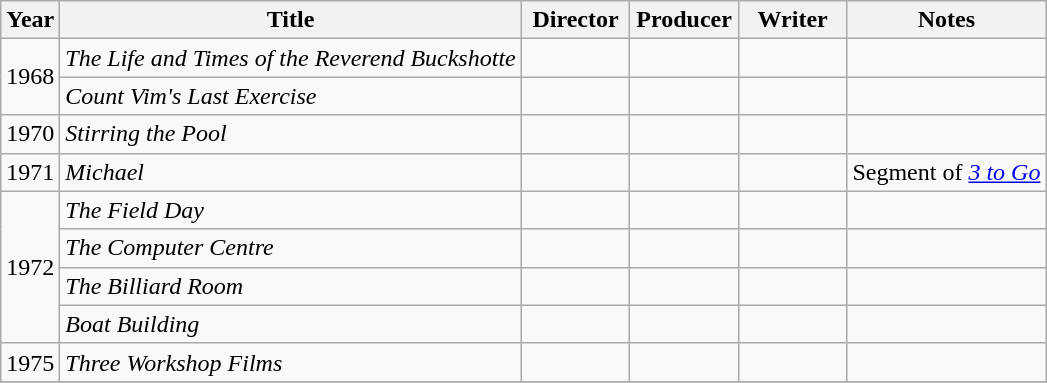<table class="wikitable">
<tr>
<th>Year</th>
<th>Title</th>
<th width="65">Director</th>
<th width="65">Producer</th>
<th width="65">Writer</th>
<th>Notes</th>
</tr>
<tr>
<td rowspan=2>1968</td>
<td><em>The Life and Times of the Reverend Buckshotte</em></td>
<td></td>
<td></td>
<td></td>
<td></td>
</tr>
<tr>
<td><em>Count Vim's Last Exercise</em></td>
<td></td>
<td></td>
<td></td>
<td></td>
</tr>
<tr>
<td>1970</td>
<td><em>Stirring the Pool</em></td>
<td></td>
<td></td>
<td></td>
<td></td>
</tr>
<tr>
<td>1971</td>
<td><em>Michael</em></td>
<td></td>
<td></td>
<td></td>
<td>Segment of <em><a href='#'>3 to Go</a></em></td>
</tr>
<tr>
<td rowspan=4>1972</td>
<td><em>The Field Day</em></td>
<td></td>
<td></td>
<td></td>
<td></td>
</tr>
<tr>
<td><em>The Computer Centre</em></td>
<td></td>
<td></td>
<td></td>
<td></td>
</tr>
<tr>
<td><em>The Billiard Room</em></td>
<td></td>
<td></td>
<td></td>
<td></td>
</tr>
<tr>
<td><em>Boat Building</em></td>
<td></td>
<td></td>
<td></td>
<td></td>
</tr>
<tr>
<td>1975</td>
<td><em>Three Workshop Films</em></td>
<td></td>
<td></td>
<td></td>
<td></td>
</tr>
<tr>
</tr>
</table>
